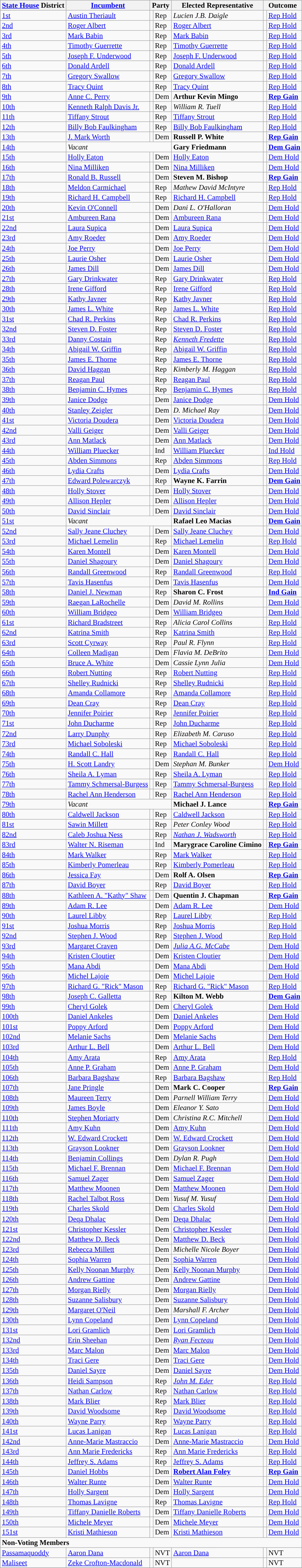<table class="sortable wikitable" style="font-size:95%;line-height:14px;">
<tr>
<th class="unsortable"><a href='#'>State House</a> District</th>
<th class="unsortable"><a href='#'>Incumbent</a></th>
<th colspan="2">Party</th>
<th class="unsortable">Elected Representative</th>
<th colspan="2">Outcome</th>
</tr>
<tr>
<td><a href='#'>1st</a></td>
<td><a href='#'>Austin Theriault</a></td>
<td style="background:"></td>
<td>Rep</td>
<td><em>Lucien J.B. Daigle</em></td>
<td style="background:"></td>
<td><a href='#'>Rep Hold</a></td>
</tr>
<tr>
<td><a href='#'>2nd</a></td>
<td><a href='#'>Roger Albert</a></td>
<td style="background:"></td>
<td>Rep</td>
<td><a href='#'>Roger Albert</a></td>
<td style="background:"></td>
<td><a href='#'>Rep Hold</a></td>
</tr>
<tr>
<td><a href='#'>3rd</a></td>
<td><a href='#'>Mark Babin</a></td>
<td style="background:"></td>
<td>Rep</td>
<td><a href='#'>Mark Babin</a></td>
<td style="background:"></td>
<td><a href='#'>Rep Hold</a></td>
</tr>
<tr>
<td><a href='#'>4th</a></td>
<td><a href='#'>Timothy Guerrette</a></td>
<td style="background:"></td>
<td>Rep</td>
<td><a href='#'>Timothy Guerrette</a></td>
<td style="background:"></td>
<td><a href='#'>Rep Hold</a></td>
</tr>
<tr>
<td><a href='#'>5th</a></td>
<td><a href='#'>Joseph F. Underwood</a></td>
<td style="background:"></td>
<td>Rep</td>
<td><a href='#'>Joseph F. Underwood</a></td>
<td style="background:"></td>
<td><a href='#'>Rep Hold</a></td>
</tr>
<tr>
<td><a href='#'>6th</a></td>
<td><a href='#'>Donald Ardell</a></td>
<td style="background:"></td>
<td>Rep</td>
<td><a href='#'>Donald Ardell</a></td>
<td style="background:"></td>
<td><a href='#'>Rep Hold</a></td>
</tr>
<tr>
<td><a href='#'>7th</a></td>
<td><a href='#'>Gregory Swallow</a></td>
<td style="background:"></td>
<td>Rep</td>
<td><a href='#'>Gregory Swallow</a></td>
<td style="background:"></td>
<td><a href='#'>Rep Hold</a></td>
</tr>
<tr>
<td><a href='#'>8th</a></td>
<td><a href='#'>Tracy Quint</a></td>
<td style="background:"></td>
<td>Rep</td>
<td><a href='#'>Tracy Quint</a></td>
<td style="background:"></td>
<td><a href='#'>Rep Hold</a></td>
</tr>
<tr>
<td><a href='#'>9th</a></td>
<td><a href='#'>Anne C. Perry</a></td>
<td style="background:"></td>
<td>Dem</td>
<td><strong>Arthur Kevin Mingo</strong></td>
<td style="background:"></td>
<td><strong><a href='#'>Rep Gain</a></strong></td>
</tr>
<tr>
<td><a href='#'>10th</a></td>
<td><a href='#'>Kenneth Ralph Davis Jr.</a></td>
<td style="background:"></td>
<td>Rep</td>
<td><em>William R. Tuell</em></td>
<td style="background:"></td>
<td><a href='#'>Rep Hold</a></td>
</tr>
<tr>
<td><a href='#'>11th</a></td>
<td><a href='#'>Tiffany Strout</a></td>
<td style="background:"></td>
<td>Rep</td>
<td><a href='#'>Tiffany Strout</a></td>
<td style="background:"></td>
<td><a href='#'>Rep Hold</a></td>
</tr>
<tr>
<td><a href='#'>12th</a></td>
<td><a href='#'>Billy Bob Faulkingham</a></td>
<td style="background:"></td>
<td>Rep</td>
<td><a href='#'>Billy Bob Faulkingham</a></td>
<td style="background:"></td>
<td><a href='#'>Rep Hold</a></td>
</tr>
<tr>
<td><a href='#'>13th</a></td>
<td><a href='#'>J. Mark Worth</a></td>
<td style="background:"></td>
<td>Dem</td>
<td><strong>Russell P. White</strong></td>
<td style="background:"></td>
<td><strong><a href='#'>Rep Gain</a></strong></td>
</tr>
<tr>
<td><a href='#'>14th</a></td>
<td colspan=3><em>Vacant</em></td>
<td><strong>Gary Friedmann</strong></td>
<td style="background:"></td>
<td><strong><a href='#'>Dem Gain</a></strong></td>
</tr>
<tr>
<td><a href='#'>15th</a></td>
<td><a href='#'>Holly Eaton</a></td>
<td style="background:"></td>
<td>Dem</td>
<td><a href='#'>Holly Eaton</a></td>
<td style="background:"></td>
<td><a href='#'>Dem Hold</a></td>
</tr>
<tr>
<td><a href='#'>16th</a></td>
<td><a href='#'>Nina Milliken</a></td>
<td style="background:"></td>
<td>Dem</td>
<td><a href='#'>Nina Milliken</a></td>
<td style="background:"></td>
<td><a href='#'>Dem Hold</a></td>
</tr>
<tr>
<td><a href='#'>17th</a></td>
<td><a href='#'>Ronald B. Russell</a></td>
<td style="background:"></td>
<td>Dem</td>
<td><strong>Steven M. Bishop</strong></td>
<td style="background:"></td>
<td><strong><a href='#'>Rep Gain</a></strong></td>
</tr>
<tr>
<td><a href='#'>18th</a></td>
<td><a href='#'>Meldon Carmichael</a></td>
<td style="background:"></td>
<td>Rep</td>
<td><em>Mathew David McIntyre</em></td>
<td style="background:"></td>
<td><a href='#'>Rep Hold</a></td>
</tr>
<tr>
<td><a href='#'>19th</a></td>
<td><a href='#'>Richard H. Campbell</a></td>
<td style="background:"></td>
<td>Rep</td>
<td><a href='#'>Richard H. Campbell</a></td>
<td style="background:"></td>
<td><a href='#'>Rep Hold</a></td>
</tr>
<tr>
<td><a href='#'>20th</a></td>
<td><a href='#'>Kevin O'Connell</a></td>
<td style="background:"></td>
<td>Dem</td>
<td><em>Dani L. O'Halloran</em></td>
<td style="background:"></td>
<td><a href='#'>Dem Hold</a></td>
</tr>
<tr>
<td><a href='#'>21st</a></td>
<td><a href='#'>Ambureen Rana</a></td>
<td style="background:"></td>
<td>Dem</td>
<td><a href='#'>Ambureen Rana</a></td>
<td style="background:"></td>
<td><a href='#'>Dem Hold</a></td>
</tr>
<tr>
<td><a href='#'>22nd</a></td>
<td><a href='#'>Laura Supica</a></td>
<td style="background:"></td>
<td>Dem</td>
<td><a href='#'>Laura Supica</a></td>
<td style="background:"></td>
<td><a href='#'>Dem Hold</a></td>
</tr>
<tr>
<td><a href='#'>23rd</a></td>
<td><a href='#'>Amy Roeder</a></td>
<td style="background:"></td>
<td>Dem</td>
<td><a href='#'>Amy Roeder</a></td>
<td style="background:"></td>
<td><a href='#'>Dem Hold</a></td>
</tr>
<tr>
<td><a href='#'>24th</a></td>
<td><a href='#'>Joe Perry</a></td>
<td style="background:"></td>
<td>Dem</td>
<td><a href='#'>Joe Perry</a></td>
<td style="background:"></td>
<td><a href='#'>Dem Hold</a></td>
</tr>
<tr>
<td><a href='#'>25th</a></td>
<td><a href='#'>Laurie Osher</a></td>
<td style="background:"></td>
<td>Dem</td>
<td><a href='#'>Laurie Osher</a></td>
<td style="background:"></td>
<td><a href='#'>Dem Hold</a></td>
</tr>
<tr>
<td><a href='#'>26th</a></td>
<td><a href='#'>James Dill</a></td>
<td style="background:"></td>
<td>Dem</td>
<td><a href='#'>James Dill</a></td>
<td style="background:"></td>
<td><a href='#'>Dem Hold</a></td>
</tr>
<tr>
<td><a href='#'>27th</a></td>
<td><a href='#'>Gary Drinkwater</a></td>
<td style="background:"></td>
<td>Rep</td>
<td><a href='#'>Gary Drinkwater</a></td>
<td style="background:"></td>
<td><a href='#'>Rep Hold</a></td>
</tr>
<tr>
<td><a href='#'>28th</a></td>
<td><a href='#'>Irene Gifford</a></td>
<td style="background:"></td>
<td>Rep</td>
<td><a href='#'>Irene Gifford</a></td>
<td style="background:"></td>
<td><a href='#'>Rep Hold</a></td>
</tr>
<tr>
<td><a href='#'>29th</a></td>
<td><a href='#'>Kathy Javner</a></td>
<td style="background:"></td>
<td>Rep</td>
<td><a href='#'>Kathy Javner</a></td>
<td style="background:"></td>
<td><a href='#'>Rep Hold</a></td>
</tr>
<tr>
<td><a href='#'>30th</a></td>
<td><a href='#'>James L. White</a></td>
<td style="background:"></td>
<td>Rep</td>
<td><a href='#'>James L. White</a></td>
<td style="background:"></td>
<td><a href='#'>Rep Hold</a></td>
</tr>
<tr>
<td><a href='#'>31st</a></td>
<td><a href='#'>Chad R. Perkins</a></td>
<td style="background:"></td>
<td>Rep</td>
<td><a href='#'>Chad R. Perkins</a></td>
<td style="background:"></td>
<td><a href='#'>Rep Hold</a></td>
</tr>
<tr>
<td><a href='#'>32nd</a></td>
<td><a href='#'>Steven D. Foster</a></td>
<td style="background:"></td>
<td>Rep</td>
<td><a href='#'>Steven D. Foster</a></td>
<td style="background:"></td>
<td><a href='#'>Rep Hold</a></td>
</tr>
<tr>
<td><a href='#'>33rd</a></td>
<td><a href='#'>Danny Costain</a></td>
<td style="background:"></td>
<td>Rep</td>
<td><em><a href='#'>Kenneth Fredette</a></em></td>
<td style="background:"></td>
<td><a href='#'>Rep Hold</a></td>
</tr>
<tr>
<td><a href='#'>34th</a></td>
<td><a href='#'>Abigail W. Griffin</a></td>
<td style="background:"></td>
<td>Rep</td>
<td><a href='#'>Abigail W. Griffin</a></td>
<td style="background:"></td>
<td><a href='#'>Rep Hold</a></td>
</tr>
<tr>
<td><a href='#'>35th</a></td>
<td><a href='#'>James E. Thorne</a></td>
<td style="background:"></td>
<td>Rep</td>
<td><a href='#'>James E. Thorne</a></td>
<td style="background:"></td>
<td><a href='#'>Rep Hold</a></td>
</tr>
<tr>
<td><a href='#'>36th</a></td>
<td><a href='#'>David Haggan</a></td>
<td style="background:"></td>
<td>Rep</td>
<td><em>Kimberly M. Haggan</em></td>
<td style="background:"></td>
<td><a href='#'>Rep Hold</a></td>
</tr>
<tr>
<td><a href='#'>37th</a></td>
<td><a href='#'>Reagan Paul</a></td>
<td style="background:"></td>
<td>Rep</td>
<td><a href='#'>Reagan Paul</a></td>
<td style="background:"></td>
<td><a href='#'>Rep Hold</a></td>
</tr>
<tr>
<td><a href='#'>38th</a></td>
<td><a href='#'>Benjamin C. Hymes</a></td>
<td style="background:"></td>
<td>Rep</td>
<td><a href='#'>Benjamin C. Hymes</a></td>
<td style="background:"></td>
<td><a href='#'>Rep Hold</a></td>
</tr>
<tr>
<td><a href='#'>39th</a></td>
<td><a href='#'>Janice Dodge</a></td>
<td style="background:"></td>
<td>Dem</td>
<td><a href='#'>Janice Dodge</a></td>
<td style="background:"></td>
<td><a href='#'>Dem Hold</a></td>
</tr>
<tr>
<td><a href='#'>40th</a></td>
<td><a href='#'>Stanley Zeigler</a></td>
<td style="background:"></td>
<td>Dem</td>
<td><em>D. Michael Ray</em></td>
<td style="background:"></td>
<td><a href='#'>Dem Hold</a></td>
</tr>
<tr>
<td><a href='#'>41st</a></td>
<td><a href='#'>Victoria Doudera</a></td>
<td style="background:"></td>
<td>Dem</td>
<td><a href='#'>Victoria Doudera</a></td>
<td style="background:"></td>
<td><a href='#'>Dem Hold</a></td>
</tr>
<tr>
<td><a href='#'>42nd</a></td>
<td><a href='#'>Valli Geiger</a></td>
<td style="background:"></td>
<td>Dem</td>
<td><a href='#'>Valli Geiger</a></td>
<td style="background:"></td>
<td><a href='#'>Dem Hold</a></td>
</tr>
<tr>
<td><a href='#'>43rd</a></td>
<td><a href='#'>Ann Matlack</a></td>
<td style="background:"></td>
<td>Dem</td>
<td><a href='#'>Ann Matlack</a></td>
<td style="background:"></td>
<td><a href='#'>Dem Hold</a></td>
</tr>
<tr>
<td><a href='#'>44th</a></td>
<td><a href='#'>William Pluecker</a></td>
<td style="background:"></td>
<td>Ind</td>
<td><a href='#'>William Pluecker</a></td>
<td style="background:"></td>
<td><a href='#'>Ind Hold</a></td>
</tr>
<tr>
<td><a href='#'>45th</a></td>
<td><a href='#'>Abden Simmons</a></td>
<td style="background:"></td>
<td>Rep</td>
<td><a href='#'>Abden Simmons</a></td>
<td style="background:"></td>
<td><a href='#'>Rep Hold</a></td>
</tr>
<tr>
<td><a href='#'>46th</a></td>
<td><a href='#'>Lydia Crafts</a></td>
<td style="background:"></td>
<td>Dem</td>
<td><a href='#'>Lydia Crafts</a></td>
<td style="background:"></td>
<td><a href='#'>Dem Hold</a></td>
</tr>
<tr>
<td><a href='#'>47th</a></td>
<td><a href='#'>Edward Polewarczyk</a></td>
<td style="background:"></td>
<td>Rep</td>
<td><strong>Wayne K. Farrin</strong></td>
<td style="background:"></td>
<td><strong><a href='#'>Dem Gain</a></strong></td>
</tr>
<tr>
<td><a href='#'>48th</a></td>
<td><a href='#'>Holly Stover</a></td>
<td style="background:"></td>
<td>Dem</td>
<td><a href='#'>Holly Stover</a></td>
<td style="background:"></td>
<td><a href='#'>Dem Hold</a></td>
</tr>
<tr>
<td><a href='#'>49th</a></td>
<td><a href='#'>Allison Hepler</a></td>
<td style="background:"></td>
<td>Dem</td>
<td><a href='#'>Allison Hepler</a></td>
<td style="background:"></td>
<td><a href='#'>Dem Hold</a></td>
</tr>
<tr>
<td><a href='#'>50th</a></td>
<td><a href='#'>David Sinclair</a></td>
<td style="background:"></td>
<td>Dem</td>
<td><a href='#'>David Sinclair</a></td>
<td style="background:"></td>
<td><a href='#'>Dem Hold</a></td>
</tr>
<tr>
<td><a href='#'>51st</a></td>
<td colspan=3><em>Vacant</em></td>
<td><strong>Rafael Leo Macias</strong></td>
<td style="background:"></td>
<td><strong><a href='#'>Dem Gain</a></strong></td>
</tr>
<tr>
<td><a href='#'>52nd</a></td>
<td><a href='#'>Sally Jeane Cluchey</a></td>
<td style="background:"></td>
<td>Dem</td>
<td><a href='#'>Sally Jeane Cluchey</a></td>
<td style="background:"></td>
<td><a href='#'>Dem Hold</a></td>
</tr>
<tr>
<td><a href='#'>53rd</a></td>
<td><a href='#'>Michael Lemelin</a></td>
<td style="background:"></td>
<td>Rep</td>
<td><a href='#'>Michael Lemelin</a></td>
<td style="background:"></td>
<td><a href='#'>Rep Hold</a></td>
</tr>
<tr>
<td><a href='#'>54th</a></td>
<td><a href='#'>Karen Montell</a></td>
<td style="background:"></td>
<td>Dem</td>
<td><a href='#'>Karen Montell</a></td>
<td style="background:"></td>
<td><a href='#'>Dem Hold</a></td>
</tr>
<tr>
<td><a href='#'>55th</a></td>
<td><a href='#'>Daniel Shagoury</a></td>
<td style="background:"></td>
<td>Dem</td>
<td><a href='#'>Daniel Shagoury</a></td>
<td style="background:"></td>
<td><a href='#'>Dem Hold</a></td>
</tr>
<tr>
<td><a href='#'>56th</a></td>
<td><a href='#'>Randall Greenwood</a></td>
<td style="background:"></td>
<td>Rep</td>
<td><a href='#'>Randall Greenwood</a></td>
<td style="background:"></td>
<td><a href='#'>Rep Hold</a></td>
</tr>
<tr>
<td><a href='#'>57th</a></td>
<td><a href='#'>Tavis Hasenfus</a></td>
<td style="background:"></td>
<td>Dem</td>
<td><a href='#'>Tavis Hasenfus</a></td>
<td style="background:"></td>
<td><a href='#'>Dem Hold</a></td>
</tr>
<tr>
<td><a href='#'>58th</a></td>
<td><a href='#'>Daniel J. Newman</a></td>
<td style="background:"></td>
<td>Rep</td>
<td><strong>Sharon C. Frost</strong></td>
<td style="background:"></td>
<td><strong><a href='#'>Ind Gain</a></strong></td>
</tr>
<tr>
<td><a href='#'>59th</a></td>
<td><a href='#'>Raegan LaRochelle</a></td>
<td style="background:"></td>
<td>Dem</td>
<td><em>David M. Rollins</em></td>
<td style="background:"></td>
<td><a href='#'>Dem Hold</a></td>
</tr>
<tr>
<td><a href='#'>60th</a></td>
<td><a href='#'>William Bridgeo</a></td>
<td style="background:"></td>
<td>Dem</td>
<td><a href='#'>William Bridgeo</a></td>
<td style="background:"></td>
<td><a href='#'>Dem Hold</a></td>
</tr>
<tr>
<td><a href='#'>61st</a></td>
<td><a href='#'>Richard Bradstreet</a></td>
<td style="background:"></td>
<td>Rep</td>
<td><em>Alicia Carol Collins</em></td>
<td style="background:"></td>
<td><a href='#'>Rep Hold</a></td>
</tr>
<tr>
<td><a href='#'>62nd</a></td>
<td><a href='#'>Katrina Smith</a></td>
<td style="background:"></td>
<td>Rep</td>
<td><a href='#'>Katrina Smith</a></td>
<td style="background:"></td>
<td><a href='#'>Rep Hold</a></td>
</tr>
<tr>
<td><a href='#'>63rd</a></td>
<td><a href='#'>Scott Cyrway</a></td>
<td style="background:"></td>
<td>Rep</td>
<td><em>Paul R. Flynn</em></td>
<td style="background:"></td>
<td><a href='#'>Rep Hold</a></td>
</tr>
<tr>
<td><a href='#'>64th</a></td>
<td><a href='#'>Colleen Madigan</a></td>
<td style="background:"></td>
<td>Dem</td>
<td><em>Flavia M. DeBrito</em></td>
<td style="background:"></td>
<td><a href='#'>Dem Hold</a></td>
</tr>
<tr>
<td><a href='#'>65th</a></td>
<td><a href='#'>Bruce A. White</a></td>
<td style="background:"></td>
<td>Dem</td>
<td><em>Cassie Lynn Julia</em></td>
<td style="background:"></td>
<td><a href='#'>Dem Hold</a></td>
</tr>
<tr>
<td><a href='#'>66th</a></td>
<td><a href='#'>Robert Nutting</a></td>
<td style="background:"></td>
<td>Rep</td>
<td><a href='#'>Robert Nutting</a></td>
<td style="background:"></td>
<td><a href='#'>Rep Hold</a></td>
</tr>
<tr>
<td><a href='#'>67th</a></td>
<td><a href='#'>Shelley Rudnicki</a></td>
<td style="background:"></td>
<td>Rep</td>
<td><a href='#'>Shelley Rudnicki</a></td>
<td style="background:"></td>
<td><a href='#'>Rep Hold</a></td>
</tr>
<tr>
<td><a href='#'>68th</a></td>
<td><a href='#'>Amanda Collamore</a></td>
<td style="background:"></td>
<td>Rep</td>
<td><a href='#'>Amanda Collamore</a></td>
<td style="background:"></td>
<td><a href='#'>Rep Hold</a></td>
</tr>
<tr>
<td><a href='#'>69th</a></td>
<td><a href='#'>Dean Cray</a></td>
<td style="background:"></td>
<td>Rep</td>
<td><a href='#'>Dean Cray</a></td>
<td style="background:"></td>
<td><a href='#'>Rep Hold</a></td>
</tr>
<tr>
<td><a href='#'>70th</a></td>
<td><a href='#'>Jennifer Poirier</a></td>
<td style="background:"></td>
<td>Rep</td>
<td><a href='#'>Jennifer Poirier</a></td>
<td style="background:"></td>
<td><a href='#'>Rep Hold</a></td>
</tr>
<tr>
<td><a href='#'>71st</a></td>
<td><a href='#'>John Ducharme</a></td>
<td style="background:"></td>
<td>Rep</td>
<td><a href='#'>John Ducharme</a></td>
<td style="background:"></td>
<td><a href='#'>Rep Hold</a></td>
</tr>
<tr>
<td><a href='#'>72nd</a></td>
<td><a href='#'>Larry Dunphy</a></td>
<td style="background:"></td>
<td>Rep</td>
<td><em>Elizabeth M. Caruso</em></td>
<td style="background:"></td>
<td><a href='#'>Rep Hold</a></td>
</tr>
<tr>
<td><a href='#'>73rd</a></td>
<td><a href='#'>Michael Soboleski</a></td>
<td style="background:"></td>
<td>Rep</td>
<td><a href='#'>Michael Soboleski</a></td>
<td style="background:"></td>
<td><a href='#'>Rep Hold</a></td>
</tr>
<tr>
<td><a href='#'>74th</a></td>
<td><a href='#'>Randall C. Hall</a></td>
<td style="background:"></td>
<td>Rep</td>
<td><a href='#'>Randall C. Hall</a></td>
<td style="background:"></td>
<td><a href='#'>Rep Hold</a></td>
</tr>
<tr>
<td><a href='#'>75th</a></td>
<td><a href='#'>H. Scott Landry</a></td>
<td style="background:"></td>
<td>Dem</td>
<td><em>Stephan M. Bunker</em></td>
<td style="background:"></td>
<td><a href='#'>Dem Hold</a></td>
</tr>
<tr>
<td><a href='#'>76th</a></td>
<td><a href='#'>Sheila A. Lyman</a></td>
<td style="background:"></td>
<td>Rep</td>
<td><a href='#'>Sheila A. Lyman</a></td>
<td style="background:"></td>
<td><a href='#'>Rep Hold</a></td>
</tr>
<tr>
<td><a href='#'>77th</a></td>
<td><a href='#'>Tammy Schmersal-Burgess</a></td>
<td style="background:"></td>
<td>Rep</td>
<td><a href='#'>Tammy Schmersal-Burgess</a></td>
<td style="background:"></td>
<td><a href='#'>Rep Hold</a></td>
</tr>
<tr>
<td><a href='#'>78th</a></td>
<td><a href='#'>Rachel Ann Henderson</a></td>
<td style="background:"></td>
<td>Rep</td>
<td><a href='#'>Rachel Ann Henderson</a></td>
<td style="background:"></td>
<td><a href='#'>Rep Hold</a></td>
</tr>
<tr>
<td><a href='#'>79th</a></td>
<td colspan=3><em>Vacant</em></td>
<td><strong>Michael J. Lance</strong></td>
<td style="background:"></td>
<td><strong><a href='#'>Rep Gain</a></strong></td>
</tr>
<tr>
<td><a href='#'>80th</a></td>
<td><a href='#'>Caldwell Jackson</a></td>
<td style="background:"></td>
<td>Rep</td>
<td><a href='#'>Caldwell Jackson</a></td>
<td style="background:"></td>
<td><a href='#'>Rep Hold</a></td>
</tr>
<tr>
<td><a href='#'>81st</a></td>
<td><a href='#'>Sawin Millett</a></td>
<td style="background:"></td>
<td>Rep</td>
<td><em>Peter Conley Wood</em></td>
<td style="background:"></td>
<td><a href='#'>Rep Hold</a></td>
</tr>
<tr>
<td><a href='#'>82nd</a></td>
<td><a href='#'>Caleb Joshua Ness</a></td>
<td style="background:"></td>
<td>Rep</td>
<td><em><a href='#'>Nathan J. Wadsworth</a></em></td>
<td style="background:"></td>
<td><a href='#'>Rep Hold</a></td>
</tr>
<tr>
<td><a href='#'>83rd</a></td>
<td><a href='#'>Walter N. Riseman</a></td>
<td style="background:"></td>
<td>Ind</td>
<td><strong>Marygrace Caroline Cimino</strong></td>
<td style="background:"></td>
<td><strong><a href='#'>Rep Gain</a></strong></td>
</tr>
<tr>
<td><a href='#'>84th</a></td>
<td><a href='#'>Mark Walker</a></td>
<td style="background:"></td>
<td>Rep</td>
<td><a href='#'>Mark Walker</a></td>
<td style="background:"></td>
<td><a href='#'>Rep Hold</a></td>
</tr>
<tr>
<td><a href='#'>85th</a></td>
<td><a href='#'>Kimberly Pomerleau</a></td>
<td style="background:"></td>
<td>Rep</td>
<td><a href='#'>Kimberly Pomerleau</a></td>
<td style="background:"></td>
<td><a href='#'>Rep Hold</a></td>
</tr>
<tr>
<td><a href='#'>86th</a></td>
<td><a href='#'>Jessica Fay</a></td>
<td style="background:"></td>
<td>Dem</td>
<td><strong>Rolf A. Olsen</strong></td>
<td style="background:"></td>
<td><strong><a href='#'>Rep Gain</a></strong></td>
</tr>
<tr>
<td><a href='#'>87th</a></td>
<td><a href='#'>David Boyer</a></td>
<td style="background:"></td>
<td>Rep</td>
<td><a href='#'>David Boyer</a></td>
<td style="background:"></td>
<td><a href='#'>Rep Hold</a></td>
</tr>
<tr>
<td><a href='#'>88th</a></td>
<td><a href='#'>Kathleen A. "Kathy" Shaw</a></td>
<td style="background:"></td>
<td>Dem</td>
<td><strong>Quentin J. Chapman</strong></td>
<td style="background:"></td>
<td><strong><a href='#'>Rep Gain</a></strong></td>
</tr>
<tr>
<td><a href='#'>89th</a></td>
<td><a href='#'>Adam R. Lee</a></td>
<td style="background:"></td>
<td>Dem</td>
<td><a href='#'>Adam R. Lee</a></td>
<td style="background:"></td>
<td><a href='#'>Dem Hold</a></td>
</tr>
<tr>
<td><a href='#'>90th</a></td>
<td><a href='#'>Laurel Libby</a></td>
<td style="background:"></td>
<td>Rep</td>
<td><a href='#'>Laurel Libby</a></td>
<td style="background:"></td>
<td><a href='#'>Rep Hold</a></td>
</tr>
<tr>
<td><a href='#'>91st</a></td>
<td><a href='#'>Joshua Morris</a></td>
<td style="background:"></td>
<td>Rep</td>
<td><a href='#'>Joshua Morris</a></td>
<td style="background:"></td>
<td><a href='#'>Rep Hold</a></td>
</tr>
<tr>
<td><a href='#'>92nd</a></td>
<td><a href='#'>Stephen J. Wood</a></td>
<td style="background:"></td>
<td>Rep</td>
<td><a href='#'>Stephen J. Wood</a></td>
<td style="background:"></td>
<td><a href='#'>Rep Hold</a></td>
</tr>
<tr>
<td><a href='#'>93rd</a></td>
<td><a href='#'>Margaret Craven</a></td>
<td style="background:"></td>
<td>Dem</td>
<td><em><a href='#'>Julia A.G. McCabe</a></em></td>
<td style="background:"></td>
<td><a href='#'>Dem Hold</a></td>
</tr>
<tr>
<td><a href='#'>94th</a></td>
<td><a href='#'>Kristen Cloutier</a></td>
<td style="background:"></td>
<td>Dem</td>
<td><a href='#'>Kristen Cloutier</a></td>
<td style="background:"></td>
<td><a href='#'>Dem Hold</a></td>
</tr>
<tr>
<td><a href='#'>95th</a></td>
<td><a href='#'>Mana Abdi</a></td>
<td style="background:"></td>
<td>Dem</td>
<td><a href='#'>Mana Abdi</a></td>
<td style="background:"></td>
<td><a href='#'>Dem Hold</a></td>
</tr>
<tr>
<td><a href='#'>96th</a></td>
<td><a href='#'>Michel Lajoie</a></td>
<td style="background:"></td>
<td>Dem</td>
<td><a href='#'>Michel Lajoie</a></td>
<td style="background:"></td>
<td><a href='#'>Dem Hold</a></td>
</tr>
<tr>
<td><a href='#'>97th</a></td>
<td><a href='#'>Richard G. "Rick" Mason</a></td>
<td style="background:"></td>
<td>Rep</td>
<td><a href='#'>Richard G. "Rick" Mason</a></td>
<td style="background:"></td>
<td><a href='#'>Rep Hold</a></td>
</tr>
<tr>
<td><a href='#'>98th</a></td>
<td><a href='#'>Joseph C. Galletta</a></td>
<td style="background:"></td>
<td>Rep</td>
<td><strong>Kilton M. Webb</strong></td>
<td style="background:"></td>
<td><strong><a href='#'>Dem Gain</a></strong></td>
</tr>
<tr>
<td><a href='#'>99th</a></td>
<td><a href='#'>Cheryl Golek</a></td>
<td style="background:"></td>
<td>Dem</td>
<td><a href='#'>Cheryl Golek</a></td>
<td style="background:"></td>
<td><a href='#'>Dem Hold</a></td>
</tr>
<tr>
<td><a href='#'>100th</a></td>
<td><a href='#'>Daniel Ankeles</a></td>
<td style="background:"></td>
<td>Dem</td>
<td><a href='#'>Daniel Ankeles</a></td>
<td style="background:"></td>
<td><a href='#'>Dem Hold</a></td>
</tr>
<tr>
<td><a href='#'>101st</a></td>
<td><a href='#'>Poppy Arford</a></td>
<td style="background:"></td>
<td>Dem</td>
<td><a href='#'>Poppy Arford</a></td>
<td style="background:"></td>
<td><a href='#'>Dem Hold</a></td>
</tr>
<tr>
<td><a href='#'>102nd</a></td>
<td><a href='#'>Melanie Sachs</a></td>
<td style="background:"></td>
<td>Dem</td>
<td><a href='#'>Melanie Sachs</a></td>
<td style="background:"></td>
<td><a href='#'>Dem Hold</a></td>
</tr>
<tr>
<td><a href='#'>103rd</a></td>
<td><a href='#'>Arthur L. Bell</a></td>
<td style="background:"></td>
<td>Dem</td>
<td><a href='#'>Arthur L. Bell</a></td>
<td style="background:"></td>
<td><a href='#'>Dem Hold</a></td>
</tr>
<tr>
<td><a href='#'>104th</a></td>
<td><a href='#'>Amy Arata</a></td>
<td style="background:"></td>
<td>Rep</td>
<td><a href='#'>Amy Arata</a></td>
<td style="background:"></td>
<td><a href='#'>Rep Hold</a></td>
</tr>
<tr>
<td><a href='#'>105th</a></td>
<td><a href='#'>Anne P. Graham</a></td>
<td style="background:"></td>
<td>Dem</td>
<td><a href='#'>Anne P. Graham</a></td>
<td style="background:"></td>
<td><a href='#'>Dem Hold</a></td>
</tr>
<tr>
<td><a href='#'>106th</a></td>
<td><a href='#'>Barbara Bagshaw</a></td>
<td style="background:"></td>
<td>Rep</td>
<td><a href='#'>Barbara Bagshaw</a></td>
<td style="background:"></td>
<td><a href='#'>Rep Hold</a></td>
</tr>
<tr>
<td><a href='#'>107th</a></td>
<td><a href='#'>Jane Pringle</a></td>
<td style="background:"></td>
<td>Dem</td>
<td><strong>Mark C. Cooper</strong></td>
<td style="background:"></td>
<td><strong><a href='#'>Rep Gain</a></strong></td>
</tr>
<tr>
<td><a href='#'>108th</a></td>
<td><a href='#'>Maureen Terry</a></td>
<td style="background:"></td>
<td>Dem</td>
<td><em>Parnell William Terry</em></td>
<td style="background:"></td>
<td><a href='#'>Dem Hold</a></td>
</tr>
<tr>
<td><a href='#'>109th</a></td>
<td><a href='#'>James Boyle</a></td>
<td style="background:"></td>
<td>Dem</td>
<td><em>Eleanor Y. Sato</em></td>
<td style="background:"></td>
<td><a href='#'>Dem Hold</a></td>
</tr>
<tr>
<td><a href='#'>110th</a></td>
<td><a href='#'>Stephen Moriarty</a></td>
<td style="background:"></td>
<td>Dem</td>
<td><em>Christina R.C. Mitchell</em></td>
<td style="background:"></td>
<td><a href='#'>Dem Hold</a></td>
</tr>
<tr>
<td><a href='#'>111th</a></td>
<td><a href='#'>Amy Kuhn</a></td>
<td style="background:"></td>
<td>Dem</td>
<td><a href='#'>Amy Kuhn</a></td>
<td style="background:"></td>
<td><a href='#'>Dem Hold</a></td>
</tr>
<tr>
<td><a href='#'>112th</a></td>
<td><a href='#'>W. Edward Crockett</a></td>
<td style="background:"></td>
<td>Dem</td>
<td><a href='#'>W. Edward Crockett</a></td>
<td style="background:"></td>
<td><a href='#'>Dem Hold</a></td>
</tr>
<tr>
<td><a href='#'>113th</a></td>
<td><a href='#'>Grayson Lookner</a></td>
<td style="background:"></td>
<td>Dem</td>
<td><a href='#'>Grayson Lookner</a></td>
<td style="background:"></td>
<td><a href='#'>Dem Hold</a></td>
</tr>
<tr>
<td><a href='#'>114th</a></td>
<td><a href='#'>Benjamin Collings</a></td>
<td style="background:"></td>
<td>Dem</td>
<td><em>Dylan R. Pugh</em></td>
<td style="background:"></td>
<td><a href='#'>Dem Hold</a></td>
</tr>
<tr>
<td><a href='#'>115th</a></td>
<td><a href='#'>Michael F. Brennan</a></td>
<td style="background:"></td>
<td>Dem</td>
<td><a href='#'>Michael F. Brennan</a></td>
<td style="background:"></td>
<td><a href='#'>Dem Hold</a></td>
</tr>
<tr>
<td><a href='#'>116th</a></td>
<td><a href='#'>Samuel Zager</a></td>
<td style="background:"></td>
<td>Dem</td>
<td><a href='#'>Samuel Zager</a></td>
<td style="background:"></td>
<td><a href='#'>Dem Hold</a></td>
</tr>
<tr>
<td><a href='#'>117th</a></td>
<td><a href='#'>Matthew Moonen</a></td>
<td style="background:"></td>
<td>Dem</td>
<td><a href='#'>Matthew Moonen</a></td>
<td style="background:"></td>
<td><a href='#'>Dem Hold</a></td>
</tr>
<tr>
<td><a href='#'>118th</a></td>
<td><a href='#'>Rachel Talbot Ross</a></td>
<td style="background:"></td>
<td>Dem</td>
<td><em>Yusuf M. Yusuf</em></td>
<td style="background:"></td>
<td><a href='#'>Dem Hold</a></td>
</tr>
<tr>
<td><a href='#'>119th</a></td>
<td><a href='#'>Charles Skold</a></td>
<td style="background:"></td>
<td>Dem</td>
<td><a href='#'>Charles Skold</a></td>
<td style="background:"></td>
<td><a href='#'>Dem Hold</a></td>
</tr>
<tr>
<td><a href='#'>120th</a></td>
<td><a href='#'>Deqa Dhalac</a></td>
<td style="background:"></td>
<td>Dem</td>
<td><a href='#'>Deqa Dhalac</a></td>
<td style="background:"></td>
<td><a href='#'>Dem Hold</a></td>
</tr>
<tr>
<td><a href='#'>121st</a></td>
<td><a href='#'>Christopher Kessler</a></td>
<td style="background:"></td>
<td>Dem</td>
<td><a href='#'>Christopher Kessler</a></td>
<td style="background:"></td>
<td><a href='#'>Dem Hold</a></td>
</tr>
<tr>
<td><a href='#'>122nd</a></td>
<td><a href='#'>Matthew D. Beck</a></td>
<td style="background:"></td>
<td>Dem</td>
<td><a href='#'>Matthew D. Beck</a></td>
<td style="background:"></td>
<td><a href='#'>Dem Hold</a></td>
</tr>
<tr>
<td><a href='#'>123rd</a></td>
<td><a href='#'>Rebecca Millett</a></td>
<td style="background:"></td>
<td>Dem</td>
<td><em>Michelle Nicole Boyer</em></td>
<td style="background:"></td>
<td><a href='#'>Dem Hold</a></td>
</tr>
<tr>
<td><a href='#'>124th</a></td>
<td><a href='#'>Sophia Warren</a></td>
<td style="background:"></td>
<td>Dem</td>
<td><a href='#'>Sophia Warren</a></td>
<td style="background:"></td>
<td><a href='#'>Dem Hold</a></td>
</tr>
<tr>
<td><a href='#'>125th</a></td>
<td><a href='#'>Kelly Noonan Murphy</a></td>
<td style="background:"></td>
<td>Dem</td>
<td><a href='#'>Kelly Noonan Murphy</a></td>
<td style="background:"></td>
<td><a href='#'>Dem Hold</a></td>
</tr>
<tr>
<td><a href='#'>126th</a></td>
<td><a href='#'>Andrew Gattine</a></td>
<td style="background:"></td>
<td>Dem</td>
<td><a href='#'>Andrew Gattine</a></td>
<td style="background:"></td>
<td><a href='#'>Dem Hold</a></td>
</tr>
<tr>
<td><a href='#'>127th</a></td>
<td><a href='#'>Morgan Rielly</a></td>
<td style="background:"></td>
<td>Dem</td>
<td><a href='#'>Morgan Rielly</a></td>
<td style="background:"></td>
<td><a href='#'>Dem Hold</a></td>
</tr>
<tr>
<td><a href='#'>128th</a></td>
<td><a href='#'>Suzanne Salisbury</a></td>
<td style="background:"></td>
<td>Dem</td>
<td><a href='#'>Suzanne Salisbury</a></td>
<td style="background:"></td>
<td><a href='#'>Dem Hold</a></td>
</tr>
<tr>
<td><a href='#'>129th</a></td>
<td><a href='#'>Margaret O'Neil</a></td>
<td style="background:"></td>
<td>Dem</td>
<td><em>Marshall F. Archer</em></td>
<td style="background:"></td>
<td><a href='#'>Dem Hold</a></td>
</tr>
<tr>
<td><a href='#'>130th</a></td>
<td><a href='#'>Lynn Copeland</a></td>
<td style="background:"></td>
<td>Dem</td>
<td><a href='#'>Lynn Copeland</a></td>
<td style="background:"></td>
<td><a href='#'>Dem Hold</a></td>
</tr>
<tr>
<td><a href='#'>131st</a></td>
<td><a href='#'>Lori Gramlich</a></td>
<td style="background:"></td>
<td>Dem</td>
<td><a href='#'>Lori Gramlich</a></td>
<td style="background:"></td>
<td><a href='#'>Dem Hold</a></td>
</tr>
<tr>
<td><a href='#'>132nd</a></td>
<td><a href='#'>Erin Sheehan</a></td>
<td style="background:"></td>
<td>Dem</td>
<td><em><a href='#'>Ryan Fecteau</a></em></td>
<td style="background:"></td>
<td><a href='#'>Dem Hold</a></td>
</tr>
<tr>
<td><a href='#'>133rd</a></td>
<td><a href='#'>Marc Malon</a></td>
<td style="background:"></td>
<td>Dem</td>
<td><a href='#'>Marc Malon</a></td>
<td style="background:"></td>
<td><a href='#'>Dem Hold</a></td>
</tr>
<tr>
<td><a href='#'>134th</a></td>
<td><a href='#'>Traci Gere</a></td>
<td style="background:"></td>
<td>Dem</td>
<td><a href='#'>Traci Gere</a></td>
<td style="background:"></td>
<td><a href='#'>Dem Hold</a></td>
</tr>
<tr>
<td><a href='#'>135th</a></td>
<td><a href='#'>Daniel Sayre</a></td>
<td style="background:"></td>
<td>Dem</td>
<td><a href='#'>Daniel Sayre</a></td>
<td style="background:"></td>
<td><a href='#'>Dem Hold</a></td>
</tr>
<tr>
<td><a href='#'>136th</a></td>
<td><a href='#'>Heidi Sampson</a></td>
<td style="background:"></td>
<td>Rep</td>
<td><em><a href='#'>John M. Eder</a></em></td>
<td style="background:"></td>
<td><a href='#'>Rep Hold</a></td>
</tr>
<tr>
<td><a href='#'>137th</a></td>
<td><a href='#'>Nathan Carlow</a></td>
<td style="background:"></td>
<td>Rep</td>
<td><a href='#'>Nathan Carlow</a></td>
<td style="background:"></td>
<td><a href='#'>Rep Hold</a></td>
</tr>
<tr>
<td><a href='#'>138th</a></td>
<td><a href='#'>Mark Blier</a></td>
<td style="background:"></td>
<td>Rep</td>
<td><a href='#'>Mark Blier</a></td>
<td style="background:"></td>
<td><a href='#'>Rep Hold</a></td>
</tr>
<tr>
<td><a href='#'>139th</a></td>
<td><a href='#'>David Woodsome</a></td>
<td style="background:"></td>
<td>Rep</td>
<td><a href='#'>David Woodsome</a></td>
<td style="background:"></td>
<td><a href='#'>Rep Hold</a></td>
</tr>
<tr>
<td><a href='#'>140th</a></td>
<td><a href='#'>Wayne Parry</a></td>
<td style="background:"></td>
<td>Rep</td>
<td><a href='#'>Wayne Parry</a></td>
<td style="background:"></td>
<td><a href='#'>Rep Hold</a></td>
</tr>
<tr>
<td><a href='#'>141st</a></td>
<td><a href='#'>Lucas Lanigan</a></td>
<td style="background:"></td>
<td>Rep</td>
<td><a href='#'>Lucas Lanigan</a></td>
<td style="background:"></td>
<td><a href='#'>Rep Hold</a></td>
</tr>
<tr>
<td><a href='#'>142nd</a></td>
<td><a href='#'>Anne-Marie Mastraccio</a></td>
<td style="background:"></td>
<td>Dem</td>
<td><a href='#'>Anne-Marie Mastraccio</a></td>
<td style="background:"></td>
<td><a href='#'>Dem Hold</a></td>
</tr>
<tr>
<td><a href='#'>143rd</a></td>
<td><a href='#'>Ann Marie Fredericks</a></td>
<td style="background:"></td>
<td>Rep</td>
<td><a href='#'>Ann Marie Fredericks</a></td>
<td style="background:"></td>
<td><a href='#'>Rep Hold</a></td>
</tr>
<tr>
<td><a href='#'>144th</a></td>
<td><a href='#'>Jeffrey S. Adams</a></td>
<td style="background:"></td>
<td>Rep</td>
<td><a href='#'>Jeffrey S. Adams</a></td>
<td style="background:"></td>
<td><a href='#'>Rep Hold</a></td>
</tr>
<tr>
<td><a href='#'>145th</a></td>
<td><a href='#'>Daniel Hobbs</a></td>
<td style="background:"></td>
<td>Dem</td>
<td><strong><a href='#'>Robert Alan Foley</a></strong></td>
<td style="background:"></td>
<td><strong><a href='#'>Rep Gain</a></strong></td>
</tr>
<tr>
<td><a href='#'>146th</a></td>
<td><a href='#'>Walter Runte</a></td>
<td style="background:"></td>
<td>Dem</td>
<td><a href='#'>Walter Runte</a></td>
<td style="background:"></td>
<td><a href='#'>Dem Hold</a></td>
</tr>
<tr>
<td><a href='#'>147th</a></td>
<td><a href='#'>Holly Sargent</a></td>
<td style="background:"></td>
<td>Dem</td>
<td><a href='#'>Holly Sargent</a></td>
<td style="background:"></td>
<td><a href='#'>Dem Hold</a></td>
</tr>
<tr>
<td><a href='#'>148th</a></td>
<td><a href='#'>Thomas Lavigne</a></td>
<td style="background:"></td>
<td>Rep</td>
<td><a href='#'>Thomas Lavigne</a></td>
<td style="background:"></td>
<td><a href='#'>Rep Hold</a></td>
</tr>
<tr>
<td><a href='#'>149th</a></td>
<td><a href='#'>Tiffany Danielle Roberts</a></td>
<td style="background:"></td>
<td>Dem</td>
<td><a href='#'>Tiffany Danielle Roberts</a></td>
<td style="background:"></td>
<td><a href='#'>Dem Hold</a></td>
</tr>
<tr>
<td><a href='#'>150th</a></td>
<td><a href='#'>Michele Meyer</a></td>
<td style="background:"></td>
<td>Dem</td>
<td><a href='#'>Michele Meyer</a></td>
<td style="background:"></td>
<td><a href='#'>Dem Hold</a></td>
</tr>
<tr>
<td><a href='#'>151st</a></td>
<td><a href='#'>Kristi Mathieson</a></td>
<td style="background:"></td>
<td>Dem</td>
<td><a href='#'>Kristi Mathieson</a></td>
<td style="background:"></td>
<td><a href='#'>Dem Hold</a></td>
</tr>
<tr>
<td colspan="7"><strong>Non-Voting Members</strong></td>
</tr>
<tr>
<td><a href='#'>Passamaquoddy</a></td>
<td><a href='#'>Aaron Dana</a></td>
<td style="background:"></td>
<td>NVT</td>
<td><a href='#'>Aaron Dana</a></td>
<td style="background:"></td>
<td>NVT</td>
</tr>
<tr>
<td><a href='#'>Maliseet</a></td>
<td><a href='#'>Zeke Crofton-Macdonald</a></td>
<td style="background:"></td>
<td>NVT</td>
<td></td>
<td style="background:"></td>
<td>NVT</td>
</tr>
<tr>
</tr>
</table>
